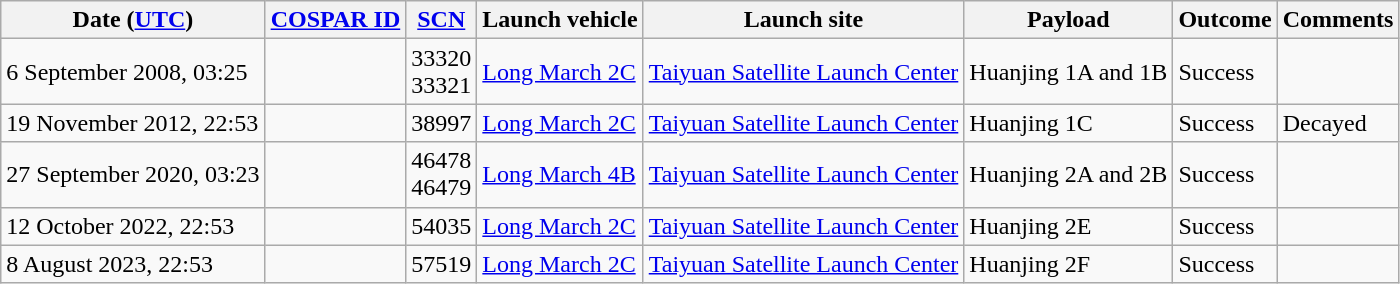<table class=wikitable>
<tr>
<th>Date (<a href='#'>UTC</a>)</th>
<th><a href='#'>COSPAR ID</a></th>
<th><a href='#'>SCN</a></th>
<th>Launch vehicle</th>
<th>Launch site</th>
<th>Payload</th>
<th>Outcome</th>
<th>Comments</th>
</tr>
<tr>
<td>6 September 2008, 03:25</td>
<td><br></td>
<td>33320<br>33321</td>
<td><a href='#'>Long March 2C</a></td>
<td><a href='#'>Taiyuan Satellite Launch Center</a></td>
<td>Huanjing 1A and 1B</td>
<td>Success</td>
<td></td>
</tr>
<tr>
<td>19 November 2012, 22:53</td>
<td></td>
<td>38997</td>
<td><a href='#'>Long March 2C</a></td>
<td><a href='#'>Taiyuan Satellite Launch Center</a></td>
<td>Huanjing 1C</td>
<td>Success</td>
<td>Decayed</td>
</tr>
<tr>
<td>27 September 2020, 03:23</td>
<td><br></td>
<td>46478<br>46479</td>
<td><a href='#'>Long March 4B</a></td>
<td><a href='#'>Taiyuan Satellite Launch Center</a></td>
<td>Huanjing 2A and 2B</td>
<td>Success</td>
<td></td>
</tr>
<tr>
<td>12 October 2022, 22:53</td>
<td></td>
<td>54035</td>
<td><a href='#'>Long March 2C</a></td>
<td><a href='#'>Taiyuan Satellite Launch Center</a></td>
<td>Huanjing 2E</td>
<td>Success</td>
<td></td>
</tr>
<tr>
<td>8 August 2023, 22:53</td>
<td></td>
<td>57519</td>
<td><a href='#'>Long March 2C</a></td>
<td><a href='#'>Taiyuan Satellite Launch Center</a></td>
<td>Huanjing 2F</td>
<td>Success</td>
<td></td>
</tr>
</table>
